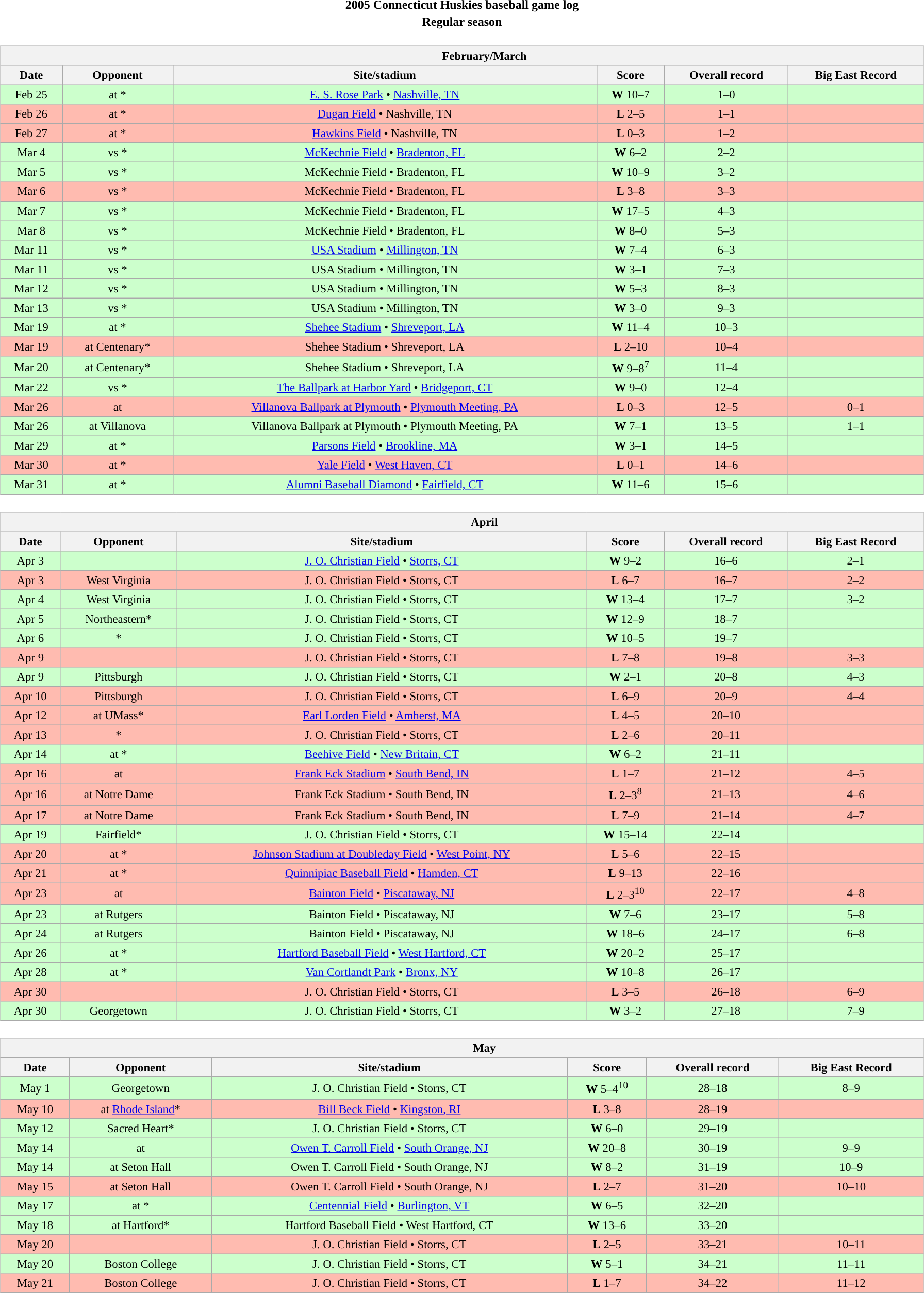<table class="toccolours" width=95% style="clear:both; margin:1.5em auto; text-align:center;">
<tr>
<th colspan=2>2005 Connecticut Huskies baseball game log</th>
</tr>
<tr>
<th colspan=2>Regular season</th>
</tr>
<tr valign="top">
<td><br><table class="wikitable collapsible collapsed" style="margin:auto; width:100%; text-align:center; font-size:95%">
<tr>
<th colspan=12 style="padding-left:4em;">February/March</th>
</tr>
<tr>
<th>Date</th>
<th>Opponent</th>
<th>Site/stadium</th>
<th>Score</th>
<th>Overall record</th>
<th>Big East Record</th>
</tr>
<tr bgcolor=ccffcc>
<td>Feb 25</td>
<td>at *</td>
<td><a href='#'>E. S. Rose Park</a> • <a href='#'>Nashville, TN</a></td>
<td><strong>W</strong> 10–7</td>
<td>1–0</td>
<td></td>
</tr>
<tr bgcolor=ffbbb>
<td>Feb 26</td>
<td>at *</td>
<td><a href='#'>Dugan Field</a> • Nashville, TN</td>
<td><strong>L</strong> 2–5</td>
<td>1–1</td>
<td></td>
</tr>
<tr bgcolor=ffbbb>
<td>Feb 27</td>
<td>at *</td>
<td><a href='#'>Hawkins Field</a> • Nashville, TN</td>
<td><strong>L</strong> 0–3</td>
<td>1–2</td>
<td></td>
</tr>
<tr bgcolor=ccffcc>
<td>Mar 4</td>
<td>vs *</td>
<td><a href='#'>McKechnie Field</a> • <a href='#'>Bradenton, FL</a></td>
<td><strong>W</strong> 6–2</td>
<td>2–2</td>
<td></td>
</tr>
<tr bgcolor=ccffcc>
<td>Mar 5</td>
<td>vs *</td>
<td>McKechnie Field • Bradenton, FL</td>
<td><strong>W</strong> 10–9</td>
<td>3–2</td>
<td></td>
</tr>
<tr bgcolor=ffbbb>
<td>Mar 6</td>
<td>vs *</td>
<td>McKechnie Field • Bradenton, FL</td>
<td><strong>L</strong> 3–8</td>
<td>3–3</td>
<td></td>
</tr>
<tr bgcolor=ccffcc>
<td>Mar 7</td>
<td>vs *</td>
<td>McKechnie Field • Bradenton, FL</td>
<td><strong>W</strong> 17–5</td>
<td>4–3</td>
<td></td>
</tr>
<tr bgcolor=ccffcc>
<td>Mar 8</td>
<td>vs *</td>
<td>McKechnie Field • Bradenton, FL</td>
<td><strong>W</strong> 8–0</td>
<td>5–3</td>
<td></td>
</tr>
<tr bgcolor=ccffcc>
<td>Mar 11</td>
<td>vs *</td>
<td><a href='#'>USA Stadium</a> • <a href='#'>Millington, TN</a></td>
<td><strong>W</strong> 7–4</td>
<td>6–3</td>
<td></td>
</tr>
<tr bgcolor=ccffcc>
<td>Mar 11</td>
<td>vs *</td>
<td>USA Stadium • Millington, TN</td>
<td><strong>W</strong> 3–1</td>
<td>7–3</td>
<td></td>
</tr>
<tr bgcolor=ccffcc>
<td>Mar 12</td>
<td>vs *</td>
<td>USA Stadium • Millington, TN</td>
<td><strong>W</strong> 5–3</td>
<td>8–3</td>
<td></td>
</tr>
<tr bgcolor=ccffcc>
<td>Mar 13</td>
<td>vs *</td>
<td>USA Stadium • Millington, TN</td>
<td><strong>W</strong> 3–0</td>
<td>9–3</td>
<td></td>
</tr>
<tr bgcolor=ccffcc>
<td>Mar 19</td>
<td>at *</td>
<td><a href='#'>Shehee Stadium</a> • <a href='#'>Shreveport, LA</a></td>
<td><strong>W</strong> 11–4</td>
<td>10–3</td>
<td></td>
</tr>
<tr bgcolor=ffbbb>
<td>Mar 19</td>
<td>at Centenary*</td>
<td>Shehee Stadium • Shreveport, LA</td>
<td><strong>L</strong> 2–10</td>
<td>10–4</td>
<td></td>
</tr>
<tr bgcolor=ccffcc>
<td>Mar 20</td>
<td>at Centenary*</td>
<td>Shehee Stadium • Shreveport, LA</td>
<td><strong>W</strong> 9–8<sup>7</sup></td>
<td>11–4</td>
<td></td>
</tr>
<tr bgcolor=ccffcc>
<td>Mar 22</td>
<td>vs *</td>
<td><a href='#'>The Ballpark at Harbor Yard</a> • <a href='#'>Bridgeport, CT</a></td>
<td><strong>W</strong> 9–0</td>
<td>12–4</td>
<td></td>
</tr>
<tr bgcolor=ffbbb>
<td>Mar 26</td>
<td>at </td>
<td><a href='#'>Villanova Ballpark at Plymouth</a> • <a href='#'>Plymouth Meeting, PA</a></td>
<td><strong>L</strong> 0–3</td>
<td>12–5</td>
<td>0–1</td>
</tr>
<tr bgcolor=ccffcc>
<td>Mar 26</td>
<td>at Villanova</td>
<td>Villanova Ballpark at Plymouth • Plymouth Meeting, PA</td>
<td><strong>W</strong> 7–1</td>
<td>13–5</td>
<td>1–1</td>
</tr>
<tr bgcolor=ccffcc>
<td>Mar 29</td>
<td>at *</td>
<td><a href='#'>Parsons Field</a> • <a href='#'>Brookline, MA</a></td>
<td><strong>W</strong> 3–1</td>
<td>14–5</td>
<td></td>
</tr>
<tr bgcolor=ffbbb>
<td>Mar 30</td>
<td>at *</td>
<td><a href='#'>Yale Field</a> • <a href='#'>West Haven, CT</a></td>
<td><strong>L</strong> 0–1</td>
<td>14–6</td>
<td></td>
</tr>
<tr bgcolor=ccffcc>
<td>Mar 31</td>
<td>at *</td>
<td><a href='#'>Alumni Baseball Diamond</a> • <a href='#'>Fairfield, CT</a></td>
<td><strong>W</strong> 11–6</td>
<td>15–6</td>
<td></td>
</tr>
</table>
</td>
</tr>
<tr>
<td><br><table class="wikitable collapsible collapsed" style="margin:auto; width:100%; text-align:center; font-size:95%">
<tr>
<th colspan=12 style="padding-left:4em;">April</th>
</tr>
<tr>
<th>Date</th>
<th>Opponent</th>
<th>Site/stadium</th>
<th>Score</th>
<th>Overall record</th>
<th>Big East Record</th>
</tr>
<tr bgcolor=ccffcc>
<td>Apr 3</td>
<td></td>
<td><a href='#'>J. O. Christian Field</a> • <a href='#'>Storrs, CT</a></td>
<td><strong>W</strong> 9–2</td>
<td>16–6</td>
<td>2–1</td>
</tr>
<tr bgcolor=ffbbb>
<td>Apr 3</td>
<td>West Virginia</td>
<td>J. O. Christian Field • Storrs, CT</td>
<td><strong>L</strong> 6–7</td>
<td>16–7</td>
<td>2–2</td>
</tr>
<tr bgcolor=ccffcc>
<td>Apr 4</td>
<td>West Virginia</td>
<td>J. O. Christian Field • Storrs, CT</td>
<td><strong>W</strong> 13–4</td>
<td>17–7</td>
<td>3–2</td>
</tr>
<tr bgcolor=ccffcc>
<td>Apr 5</td>
<td>Northeastern*</td>
<td>J. O. Christian Field • Storrs, CT</td>
<td><strong>W</strong> 12–9</td>
<td>18–7</td>
<td></td>
</tr>
<tr bgcolor=ccffcc>
<td>Apr 6</td>
<td>*</td>
<td>J. O. Christian Field • Storrs, CT</td>
<td><strong>W</strong> 10–5</td>
<td>19–7</td>
<td></td>
</tr>
<tr bgcolor=ffbbb>
<td>Apr 9</td>
<td></td>
<td>J. O. Christian Field • Storrs, CT</td>
<td><strong>L</strong> 7–8</td>
<td>19–8</td>
<td>3–3</td>
</tr>
<tr bgcolor=ccffcc>
<td>Apr 9</td>
<td>Pittsburgh</td>
<td>J. O. Christian Field • Storrs, CT</td>
<td><strong>W</strong> 2–1</td>
<td>20–8</td>
<td>4–3</td>
</tr>
<tr bgcolor=ffbbb>
<td>Apr 10</td>
<td>Pittsburgh</td>
<td>J. O. Christian Field • Storrs, CT</td>
<td><strong>L</strong> 6–9</td>
<td>20–9</td>
<td>4–4</td>
</tr>
<tr bgcolor=ffbbb>
<td>Apr 12</td>
<td>at UMass*</td>
<td><a href='#'>Earl Lorden Field</a> • <a href='#'>Amherst, MA</a></td>
<td><strong>L</strong> 4–5</td>
<td>20–10</td>
<td></td>
</tr>
<tr bgcolor=ffbbb>
<td>Apr 13</td>
<td>*</td>
<td>J. O. Christian Field • Storrs, CT</td>
<td><strong>L</strong> 2–6</td>
<td>20–11</td>
<td></td>
</tr>
<tr bgcolor=ccffcc>
<td>Apr 14</td>
<td>at *</td>
<td><a href='#'>Beehive Field</a> • <a href='#'>New Britain, CT</a></td>
<td><strong>W</strong> 6–2</td>
<td>21–11</td>
<td></td>
</tr>
<tr bgcolor=ffbbb>
<td>Apr 16</td>
<td>at </td>
<td><a href='#'>Frank Eck Stadium</a> • <a href='#'>South Bend, IN</a></td>
<td><strong>L</strong> 1–7</td>
<td>21–12</td>
<td>4–5</td>
</tr>
<tr bgcolor=ffbbb>
<td>Apr 16</td>
<td>at Notre Dame</td>
<td>Frank Eck Stadium • South Bend, IN</td>
<td><strong>L</strong> 2–3<sup>8</sup></td>
<td>21–13</td>
<td>4–6</td>
</tr>
<tr bgcolor=ffbbb>
<td>Apr 17</td>
<td>at Notre Dame</td>
<td>Frank Eck Stadium • South Bend, IN</td>
<td><strong>L</strong> 7–9</td>
<td>21–14</td>
<td>4–7</td>
</tr>
<tr bgcolor=ccffcc>
<td>Apr 19</td>
<td>Fairfield*</td>
<td>J. O. Christian Field • Storrs, CT</td>
<td><strong>W</strong> 15–14</td>
<td>22–14</td>
<td></td>
</tr>
<tr bgcolor=ffbbb>
<td>Apr 20</td>
<td>at *</td>
<td><a href='#'>Johnson Stadium at Doubleday Field</a> • <a href='#'>West Point, NY</a></td>
<td><strong>L</strong> 5–6</td>
<td>22–15</td>
<td></td>
</tr>
<tr bgcolor=ffbbb>
<td>Apr 21</td>
<td>at *</td>
<td><a href='#'>Quinnipiac Baseball Field</a> • <a href='#'>Hamden, CT</a></td>
<td><strong>L</strong> 9–13</td>
<td>22–16</td>
<td></td>
</tr>
<tr bgcolor=ffbbb>
<td>Apr 23</td>
<td>at </td>
<td><a href='#'>Bainton Field</a> • <a href='#'>Piscataway, NJ</a></td>
<td><strong>L</strong> 2–3<sup>10</sup></td>
<td>22–17</td>
<td>4–8</td>
</tr>
<tr bgcolor=ccffcc>
<td>Apr 23</td>
<td>at Rutgers</td>
<td>Bainton Field • Piscataway, NJ</td>
<td><strong>W</strong> 7–6</td>
<td>23–17</td>
<td>5–8</td>
</tr>
<tr bgcolor=ccffcc>
<td>Apr 24</td>
<td>at Rutgers</td>
<td>Bainton Field • Piscataway, NJ</td>
<td><strong>W</strong> 18–6</td>
<td>24–17</td>
<td>6–8</td>
</tr>
<tr bgcolor=ccffcc>
<td>Apr 26</td>
<td>at *</td>
<td><a href='#'>Hartford Baseball Field</a> • <a href='#'>West Hartford, CT</a></td>
<td><strong>W</strong> 20–2</td>
<td>25–17</td>
<td></td>
</tr>
<tr bgcolor=ccffcc>
<td>Apr 28</td>
<td>at *</td>
<td><a href='#'>Van Cortlandt Park</a> • <a href='#'>Bronx, NY</a></td>
<td><strong>W</strong> 10–8</td>
<td>26–17</td>
<td></td>
</tr>
<tr bgcolor=ffbbb>
<td>Apr 30</td>
<td></td>
<td>J. O. Christian Field • Storrs, CT</td>
<td><strong>L</strong> 3–5</td>
<td>26–18</td>
<td>6–9</td>
</tr>
<tr bgcolor=ccffcc>
<td>Apr 30</td>
<td>Georgetown</td>
<td>J. O. Christian Field • Storrs, CT</td>
<td><strong>W</strong> 3–2</td>
<td>27–18</td>
<td>7–9</td>
</tr>
</table>
</td>
</tr>
<tr>
<td><br><table class="wikitable collapsible collapsed" style="margin:auto; width:100%; text-align:center; font-size:95%">
<tr>
<th colspan=12 style="padding-left:4em;">May</th>
</tr>
<tr>
<th>Date</th>
<th>Opponent</th>
<th>Site/stadium</th>
<th>Score</th>
<th>Overall record</th>
<th>Big East Record</th>
</tr>
<tr bgcolor=ccffcc>
<td>May 1</td>
<td>Georgetown</td>
<td>J. O. Christian Field • Storrs, CT</td>
<td><strong>W</strong> 5–4<sup>10</sup></td>
<td>28–18</td>
<td>8–9</td>
</tr>
<tr bgcolor=ffbbb>
<td>May 10</td>
<td>at <a href='#'>Rhode Island</a>*</td>
<td><a href='#'>Bill Beck Field</a> • <a href='#'>Kingston, RI</a></td>
<td><strong>L</strong> 3–8</td>
<td>28–19</td>
<td></td>
</tr>
<tr bgcolor=ccffcc>
<td>May 12</td>
<td>Sacred Heart*</td>
<td>J. O. Christian Field • Storrs, CT</td>
<td><strong>W</strong> 6–0</td>
<td>29–19</td>
<td></td>
</tr>
<tr bgcolor=ccffcc>
<td>May 14</td>
<td>at </td>
<td><a href='#'>Owen T. Carroll Field</a> • <a href='#'>South Orange, NJ</a></td>
<td><strong>W</strong> 20–8</td>
<td>30–19</td>
<td>9–9</td>
</tr>
<tr bgcolor=ccffcc>
<td>May 14</td>
<td>at Seton Hall</td>
<td>Owen T. Carroll Field • South Orange, NJ</td>
<td><strong>W</strong> 8–2</td>
<td>31–19</td>
<td>10–9</td>
</tr>
<tr bgcolor=ffbbb>
<td>May 15</td>
<td>at Seton Hall</td>
<td>Owen T. Carroll Field • South Orange, NJ</td>
<td><strong>L</strong> 2–7</td>
<td>31–20</td>
<td>10–10</td>
</tr>
<tr bgcolor=ccffcc>
<td>May 17</td>
<td>at *</td>
<td><a href='#'>Centennial Field</a> • <a href='#'>Burlington, VT</a></td>
<td><strong>W</strong> 6–5</td>
<td>32–20</td>
<td></td>
</tr>
<tr bgcolor=ccffcc>
<td>May 18</td>
<td>at Hartford*</td>
<td>Hartford Baseball Field • West Hartford, CT</td>
<td><strong>W</strong> 13–6</td>
<td>33–20</td>
<td></td>
</tr>
<tr bgcolor=ffbbb>
<td>May 20</td>
<td></td>
<td>J. O. Christian Field • Storrs, CT</td>
<td><strong>L</strong> 2–5</td>
<td>33–21</td>
<td>10–11</td>
</tr>
<tr bgcolor=ccffcc>
<td>May 20</td>
<td>Boston College</td>
<td>J. O. Christian Field • Storrs, CT</td>
<td><strong>W</strong> 5–1</td>
<td>34–21</td>
<td>11–11</td>
</tr>
<tr bgcolor=ffbbb>
<td>May 21</td>
<td>Boston College</td>
<td>J. O. Christian Field • Storrs, CT</td>
<td><strong>L</strong> 1–7</td>
<td>34–22</td>
<td>11–12</td>
</tr>
</table>
</td>
</tr>
</table>
